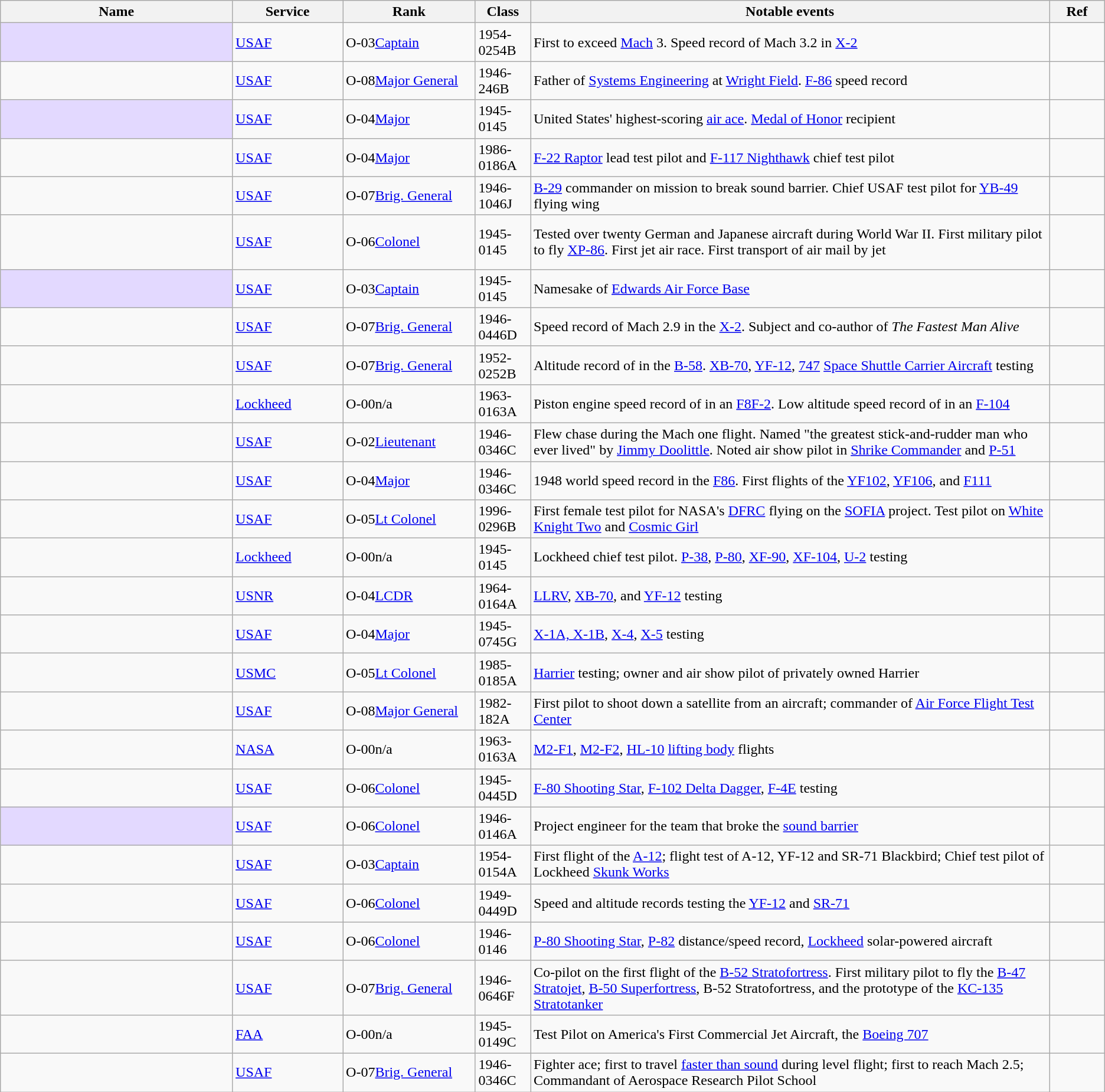<table class="wikitable sortable">
<tr>
<th style="width:21%;">Name</th>
<th ! style="width:10%;">Service</th>
<th ! style="width:12%;">Rank</th>
<th ! style="width:5%;">Class</th>
<th ! style="width:47%;" class="unsortable">Notable events</th>
<th ! style="width:5%;" class="unsortable">Ref</th>
</tr>
<tr>
<td style="background:#e3d9ff; text-align:left;"></td>
<td><a href='#'>USAF</a></td>
<td><span>O-03</span><a href='#'>Captain</a></td>
<td><span>1954-02</span>54B</td>
<td>First to exceed <a href='#'>Mach</a> 3. Speed record of Mach 3.2 in <a href='#'>X-2</a></td>
<td></td>
</tr>
<tr>
<td></td>
<td><a href='#'>USAF</a></td>
<td><span>O-08</span><a href='#'>Major General</a></td>
<td><span>1946-2</span>46B</td>
<td>Father of <a href='#'>Systems Engineering</a> at <a href='#'>Wright Field</a>. <a href='#'>F-86</a> speed record</td>
<td></td>
</tr>
<tr>
<td style="background:#e3d9ff; text-align:left;"></td>
<td><a href='#'>USAF</a></td>
<td><span>O-04</span><a href='#'>Major</a></td>
<td><span>1945-01</span>45</td>
<td>United States' highest-scoring <a href='#'>air ace</a>. <a href='#'>Medal of Honor</a> recipient</td>
<td></td>
</tr>
<tr>
<td></td>
<td><a href='#'>USAF</a></td>
<td><span>O-04</span><a href='#'>Major</a></td>
<td><span>1986-01</span>86A</td>
<td><a href='#'>F-22 Raptor</a> lead test pilot and <a href='#'>F-117 Nighthawk</a> chief test pilot</td>
<td></td>
</tr>
<tr>
<td></td>
<td><a href='#'>USAF</a></td>
<td><span>O-07</span><a href='#'>Brig. General</a></td>
<td><span>1946-10</span>46J</td>
<td><a href='#'>B-29</a> commander on mission to break sound barrier. Chief USAF test pilot for <a href='#'>YB-49</a> flying wing</td>
<td></td>
</tr>
<tr>
<td></td>
<td><a href='#'>USAF</a></td>
<td><span>O-06</span><a href='#'>Colonel</a></td>
<td><span>1945-01</span>45</td>
<td>Tested over twenty German and Japanese aircraft during World War II. First military pilot to fly <a href='#'>XP-86</a>. First jet air race. First transport of air mail by jet</td>
<td> <br> <br> <br></td>
</tr>
<tr>
<td style="background:#e3d9ff; text-align:left;"></td>
<td><a href='#'>USAF</a></td>
<td><span>O-03</span><a href='#'>Captain</a></td>
<td><span>1945-01</span>45</td>
<td>Namesake of <a href='#'>Edwards Air Force Base</a></td>
<td></td>
</tr>
<tr>
<td></td>
<td><a href='#'>USAF</a></td>
<td><span>O-07</span><a href='#'>Brig. General</a></td>
<td><span>1946-04</span>46D</td>
<td>Speed record of Mach 2.9 in the <a href='#'>X-2</a>. Subject and co-author of <em>The Fastest Man Alive</em></td>
<td></td>
</tr>
<tr>
<td></td>
<td><a href='#'>USAF</a></td>
<td><span>O-07</span><a href='#'>Brig. General</a></td>
<td><span>1952-02</span>52B</td>
<td>Altitude record of  in the <a href='#'>B-58</a>. <a href='#'>XB-70</a>, <a href='#'>YF-12</a>, <a href='#'>747</a> <a href='#'>Space Shuttle Carrier Aircraft</a> testing</td>
<td></td>
</tr>
<tr>
<td></td>
<td><a href='#'>Lockheed</a></td>
<td><span>O-00</span>n/a</td>
<td><span>1963-01</span>63A</td>
<td>Piston engine speed record of  in an <a href='#'>F8F-2</a>. Low altitude speed record of  in an <a href='#'>F-104</a></td>
<td></td>
</tr>
<tr>
<td></td>
<td><a href='#'>USAF</a></td>
<td><span>O-02</span><a href='#'>Lieutenant</a></td>
<td><span>1946-03</span>46C</td>
<td>Flew chase during the Mach one flight. Named "the greatest stick-and-rudder man who ever lived" by  <a href='#'>Jimmy Doolittle</a>. Noted air show pilot in <a href='#'>Shrike Commander</a> and <a href='#'>P-51</a></td>
<td></td>
</tr>
<tr>
<td></td>
<td><a href='#'>USAF</a></td>
<td><span>O-04</span><a href='#'>Major</a></td>
<td><span>1946-03</span>46C</td>
<td>1948 world speed record in the <a href='#'>F86</a>. First flights of the <a href='#'>YF102</a>, <a href='#'>YF106</a>, and <a href='#'>F111</a></td>
<td></td>
</tr>
<tr>
<td></td>
<td><a href='#'>USAF</a></td>
<td><span>O-05</span><a href='#'>Lt Colonel</a></td>
<td><span>1996-02</span>96B</td>
<td>First female test pilot for NASA's <a href='#'>DFRC</a> flying on the <a href='#'>SOFIA</a> project. Test pilot on <a href='#'>White Knight Two</a> and <a href='#'>Cosmic Girl</a></td>
<td></td>
</tr>
<tr>
<td></td>
<td><a href='#'>Lockheed</a></td>
<td><span>O-00</span>n/a</td>
<td><span>1945-01</span>45</td>
<td>Lockheed chief test pilot. <a href='#'>P-38</a>, <a href='#'>P-80</a>, <a href='#'>XF-90</a>, <a href='#'>XF-104</a>, <a href='#'>U-2</a> testing</td>
<td></td>
</tr>
<tr>
<td></td>
<td><a href='#'>USNR</a></td>
<td><span>O-04</span><a href='#'>LCDR</a></td>
<td><span>1964-01</span>64A</td>
<td><a href='#'>LLRV</a>, <a href='#'>XB-70</a>, and <a href='#'>YF-12</a> testing</td>
<td></td>
</tr>
<tr>
<td></td>
<td><a href='#'>USAF</a></td>
<td><span>O-04</span><a href='#'>Major</a></td>
<td><span>1945-07</span>45G</td>
<td><a href='#'>X-1A, X-1B</a>, <a href='#'>X-4</a>, <a href='#'>X-5</a> testing</td>
<td></td>
</tr>
<tr>
<td></td>
<td><a href='#'>USMC</a></td>
<td><span>O-05</span><a href='#'>Lt Colonel</a></td>
<td><span>1985-01</span>85A</td>
<td><a href='#'>Harrier</a> testing; owner and air show pilot of privately owned Harrier</td>
<td></td>
</tr>
<tr>
<td></td>
<td><a href='#'>USAF</a></td>
<td><span>O-08</span><a href='#'>Major General</a></td>
<td><span>1982-1</span>82A</td>
<td>First pilot to shoot down a satellite from an aircraft; commander of <a href='#'>Air Force Flight Test Center</a></td>
<td></td>
</tr>
<tr>
<td></td>
<td><a href='#'>NASA</a></td>
<td><span>O-00</span>n/a</td>
<td><span>1963-01</span>63A</td>
<td><a href='#'>M2-F1</a>, <a href='#'>M2-F2</a>, <a href='#'>HL-10</a> <a href='#'>lifting body</a> flights</td>
<td></td>
</tr>
<tr>
<td></td>
<td><a href='#'>USAF</a></td>
<td><span>O-06</span><a href='#'>Colonel</a></td>
<td><span>1945-04</span>45D</td>
<td><a href='#'>F-80 Shooting Star</a>, <a href='#'>F-102 Delta Dagger</a>, <a href='#'>F-4E</a> testing</td>
<td></td>
</tr>
<tr>
<td style="background:#e3d9ff; text-align:left;"></td>
<td><a href='#'>USAF</a></td>
<td><span>O-06</span><a href='#'>Colonel</a></td>
<td><span>1946-01</span>46A</td>
<td>Project engineer for the team that broke the <a href='#'>sound barrier</a></td>
<td></td>
</tr>
<tr>
<td></td>
<td><a href='#'>USAF</a></td>
<td><span>O-03</span><a href='#'>Captain</a></td>
<td><span>1954-01</span>54A</td>
<td>First flight of the <a href='#'>A-12</a>; flight test of A-12, YF-12 and SR-71 Blackbird; Chief test pilot of Lockheed <a href='#'>Skunk Works</a></td>
<td></td>
</tr>
<tr>
<td></td>
<td><a href='#'>USAF</a></td>
<td><span>O-06</span><a href='#'>Colonel</a></td>
<td><span>1949-04</span>49D</td>
<td>Speed and altitude records testing the <a href='#'>YF-12</a> and <a href='#'>SR-71</a></td>
<td></td>
</tr>
<tr>
<td></td>
<td><a href='#'>USAF</a></td>
<td><span>O-06</span><a href='#'>Colonel</a></td>
<td><span>1946-01</span>46</td>
<td><a href='#'>P-80 Shooting Star</a>, <a href='#'>P-82</a> distance/speed record, <a href='#'>Lockheed</a> solar-powered aircraft</td>
<td></td>
</tr>
<tr>
<td></td>
<td><a href='#'>USAF</a></td>
<td><span>O-07</span><a href='#'>Brig. General</a></td>
<td><span>1946-06</span>46F</td>
<td>Co-pilot on the first flight of the <a href='#'>B-52 Stratofortress</a>. First military pilot to fly the <a href='#'>B-47 Stratojet</a>, <a href='#'>B-50 Superfortress</a>, B-52 Stratofortress, and the prototype of the <a href='#'>KC-135 Stratotanker</a></td>
<td></td>
</tr>
<tr>
<td></td>
<td><a href='#'>FAA</a></td>
<td><span>O-00</span>n/a</td>
<td><span>1945-01</span>49C</td>
<td>Test Pilot on America's First Commercial Jet Aircraft, the <a href='#'>Boeing 707</a></td>
<td></td>
</tr>
<tr>
<td></td>
<td><a href='#'>USAF</a></td>
<td><span>O-07</span><a href='#'>Brig. General</a></td>
<td><span>1946-03</span>46C</td>
<td>Fighter ace; first to travel <a href='#'>faster than sound</a> during level flight; first to reach Mach 2.5; Commandant of Aerospace Research Pilot School</td>
<td></td>
</tr>
</table>
